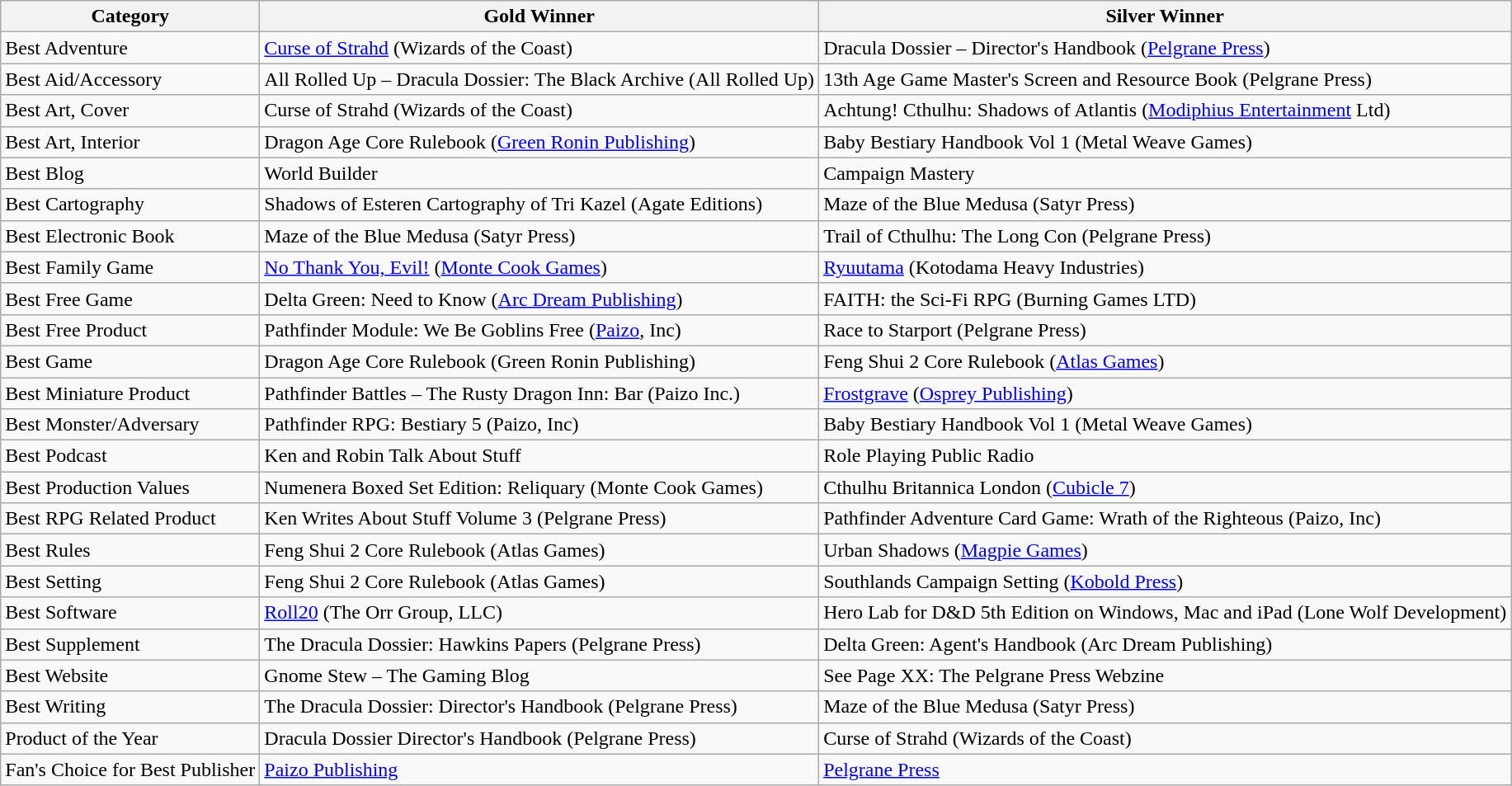<table class="wikitable">
<tr>
<th>Category</th>
<th>Gold Winner</th>
<th>Silver Winner</th>
</tr>
<tr>
<td>Best Adventure</td>
<td><a href='#'>Curse of Strahd</a> (Wizards of the Coast)</td>
<td>Dracula Dossier – Director's Handbook (<a href='#'>Pelgrane Press</a>)</td>
</tr>
<tr>
<td>Best Aid/Accessory</td>
<td>All Rolled Up – Dracula Dossier: The Black Archive (All Rolled Up)</td>
<td>13th Age Game Master's Screen and Resource Book (Pelgrane Press)</td>
</tr>
<tr>
<td>Best Art, Cover</td>
<td>Curse of Strahd (Wizards of the Coast)</td>
<td>Achtung! Cthulhu: Shadows of Atlantis (<a href='#'>Modiphius Entertainment</a> Ltd)</td>
</tr>
<tr>
<td>Best Art, Interior</td>
<td>Dragon Age Core Rulebook (<a href='#'>Green Ronin Publishing</a>)</td>
<td>Baby Bestiary Handbook Vol 1 (Metal Weave Games)</td>
</tr>
<tr>
<td>Best Blog</td>
<td>World Builder</td>
<td>Campaign Mastery</td>
</tr>
<tr>
<td>Best Cartography</td>
<td>Shadows of Esteren Cartography of Tri Kazel (Agate Editions)</td>
<td>Maze of the Blue Medusa (Satyr Press)</td>
</tr>
<tr>
<td>Best Electronic Book</td>
<td>Maze of the Blue Medusa (Satyr Press)</td>
<td>Trail of Cthulhu: The Long Con (Pelgrane Press)</td>
</tr>
<tr>
<td>Best Family Game</td>
<td><a href='#'>No Thank You, Evil!</a> (<a href='#'>Monte Cook Games</a>)</td>
<td><a href='#'>Ryuutama</a> (Kotodama Heavy Industries)</td>
</tr>
<tr>
<td>Best Free Game</td>
<td>Delta Green: Need to Know (<a href='#'>Arc Dream Publishing</a>)</td>
<td>FAITH: the Sci-Fi RPG (Burning Games LTD)</td>
</tr>
<tr>
<td>Best Free Product</td>
<td>Pathfinder Module: We Be Goblins Free (<a href='#'>Paizo</a>, Inc)</td>
<td>Race to Starport (Pelgrane Press)</td>
</tr>
<tr>
<td>Best Game</td>
<td>Dragon Age Core Rulebook (Green Ronin Publishing)</td>
<td>Feng Shui 2 Core Rulebook  (<a href='#'>Atlas Games</a>)</td>
</tr>
<tr>
<td>Best Miniature Product</td>
<td>Pathfinder  Battles – The Rusty Dragon Inn: Bar (Paizo Inc.)</td>
<td><a href='#'>Frostgrave</a> (<a href='#'>Osprey Publishing</a>)</td>
</tr>
<tr>
<td>Best Monster/Adversary</td>
<td>Pathfinder RPG: Bestiary 5 (Paizo, Inc)</td>
<td>Baby Bestiary Handbook Vol 1 (Metal Weave Games)</td>
</tr>
<tr>
<td>Best Podcast</td>
<td>Ken and Robin Talk About Stuff</td>
<td>Role Playing Public Radio</td>
</tr>
<tr>
<td>Best Production Values</td>
<td>Numenera Boxed Set Edition: Reliquary (Monte Cook Games)</td>
<td>Cthulhu Britannica London (<a href='#'>Cubicle 7</a>)</td>
</tr>
<tr>
<td>Best RPG Related Product</td>
<td>Ken Writes About Stuff Volume 3 (Pelgrane Press)</td>
<td>Pathfinder Adventure Card Game: Wrath of the Righteous (Paizo, Inc)</td>
</tr>
<tr>
<td>Best Rules</td>
<td>Feng Shui 2 Core Rulebook (Atlas Games)</td>
<td>Urban Shadows (<a href='#'>Magpie Games</a>)</td>
</tr>
<tr>
<td>Best Setting</td>
<td>Feng Shui 2 Core Rulebook (Atlas Games)</td>
<td>Southlands Campaign Setting (<a href='#'>Kobold Press</a>)</td>
</tr>
<tr>
<td>Best Software</td>
<td><a href='#'>Roll20</a> (The Orr Group, LLC)</td>
<td>Hero Lab for D&D 5th Edition on Windows, Mac and iPad (Lone Wolf Development)</td>
</tr>
<tr>
<td>Best Supplement</td>
<td>The Dracula Dossier: Hawkins Papers (Pelgrane Press)</td>
<td>Delta Green: Agent's Handbook (Arc Dream Publishing)</td>
</tr>
<tr>
<td>Best Website</td>
<td>Gnome Stew – The Gaming Blog</td>
<td>See Page XX: The Pelgrane Press Webzine</td>
</tr>
<tr>
<td>Best Writing</td>
<td>The Dracula Dossier: Director's Handbook (Pelgrane Press)</td>
<td>Maze of the Blue Medusa (Satyr Press)</td>
</tr>
<tr>
<td>Product of the Year</td>
<td>Dracula Dossier Director's Handbook (Pelgrane Press)</td>
<td>Curse of Strahd (Wizards of the Coast)</td>
</tr>
<tr>
<td>Fan's Choice for Best Publisher</td>
<td><a href='#'>Paizo Publishing</a></td>
<td><a href='#'>Pelgrane Press</a></td>
</tr>
</table>
